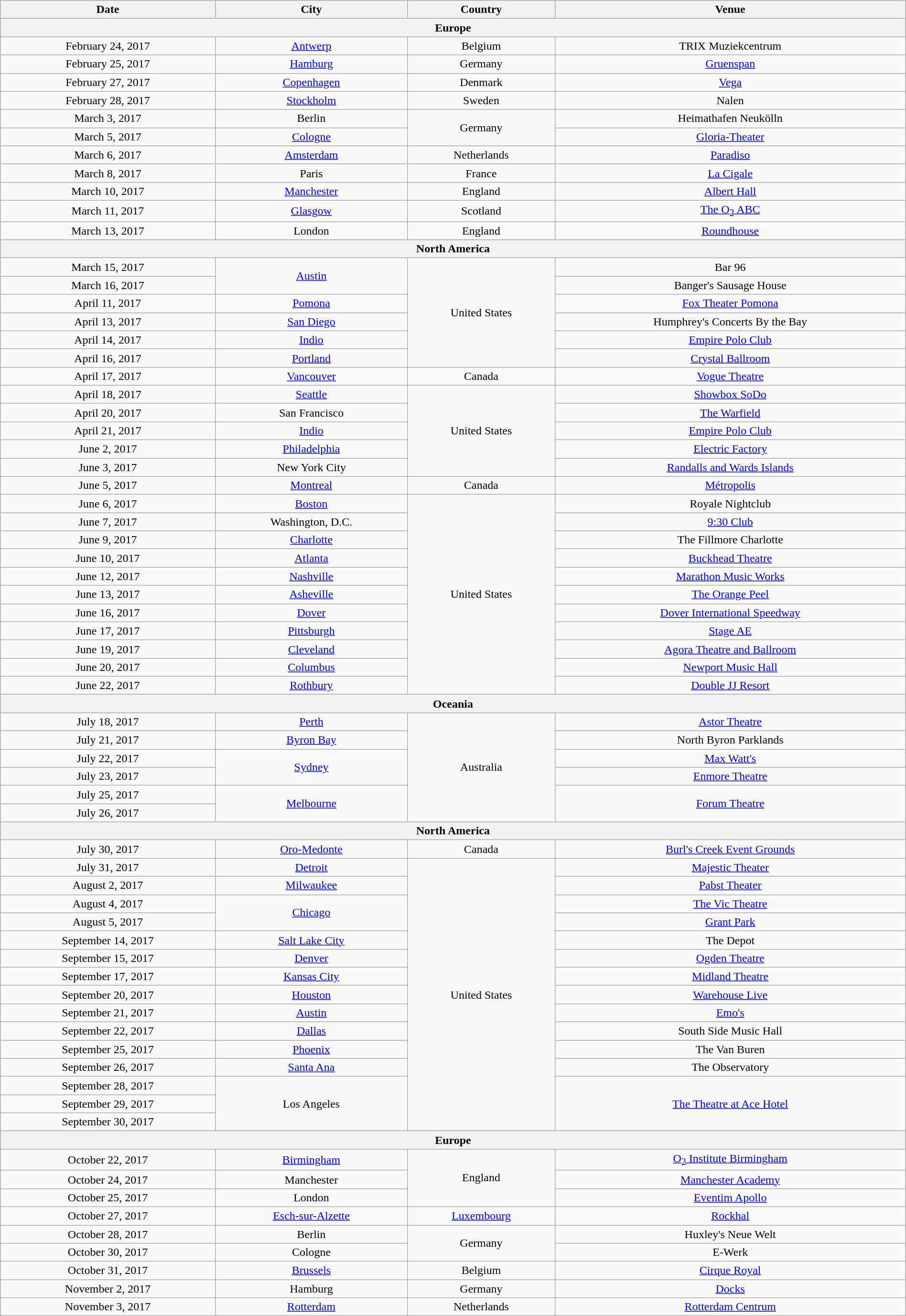<table class="wikitable plainrowheaders" style="text-align:center;" width="100%">
<tr>
<th scope="col">Date</th>
<th scope="col">City</th>
<th scope="col">Country</th>
<th scope="col">Venue</th>
</tr>
<tr>
<th colspan="4">Europe</th>
</tr>
<tr>
<td>February 24, 2017</td>
<td><a href='#'>Antwerp</a></td>
<td>Belgium</td>
<td>TRIX Muziekcentrum</td>
</tr>
<tr>
<td>February 25, 2017</td>
<td><a href='#'>Hamburg</a></td>
<td>Germany</td>
<td><a href='#'>Gruenspan</a></td>
</tr>
<tr>
<td>February 27, 2017</td>
<td><a href='#'>Copenhagen</a></td>
<td>Denmark</td>
<td><a href='#'>Vega</a></td>
</tr>
<tr>
<td>February 28, 2017</td>
<td><a href='#'>Stockholm</a></td>
<td>Sweden</td>
<td>Nalen</td>
</tr>
<tr>
<td>March 3, 2017</td>
<td>Berlin</td>
<td rowspan="2">Germany</td>
<td>Heimathafen Neukölln</td>
</tr>
<tr>
<td>March 5, 2017</td>
<td><a href='#'>Cologne</a></td>
<td><a href='#'>Gloria-Theater</a></td>
</tr>
<tr>
<td>March 6, 2017</td>
<td><a href='#'>Amsterdam</a></td>
<td>Netherlands</td>
<td><a href='#'>Paradiso</a></td>
</tr>
<tr>
<td>March 8, 2017</td>
<td>Paris</td>
<td>France</td>
<td><a href='#'>La Cigale</a></td>
</tr>
<tr>
<td>March 10, 2017</td>
<td><a href='#'>Manchester</a></td>
<td>England</td>
<td><a href='#'>Albert Hall</a></td>
</tr>
<tr>
<td>March 11, 2017</td>
<td><a href='#'>Glasgow</a></td>
<td>Scotland</td>
<td><a href='#'>The O<sub>2</sub> ABC</a></td>
</tr>
<tr>
<td>March 13, 2017</td>
<td>London</td>
<td>England</td>
<td><a href='#'>Roundhouse</a></td>
</tr>
<tr>
<th colspan="4">North America</th>
</tr>
<tr>
<td>March 15, 2017</td>
<td rowspan="2"><a href='#'>Austin</a></td>
<td rowspan="6">United States</td>
<td>Bar 96</td>
</tr>
<tr>
<td>March 16, 2017</td>
<td>Banger's Sausage House</td>
</tr>
<tr>
<td>April 11, 2017</td>
<td><a href='#'>Pomona</a></td>
<td><a href='#'>Fox Theater Pomona</a></td>
</tr>
<tr>
<td>April 13, 2017</td>
<td><a href='#'>San Diego</a></td>
<td>Humphrey's Concerts By the Bay</td>
</tr>
<tr>
<td>April 14, 2017</td>
<td><a href='#'>Indio</a></td>
<td><a href='#'>Empire Polo Club</a></td>
</tr>
<tr>
<td>April 16, 2017</td>
<td><a href='#'>Portland</a></td>
<td><a href='#'>Crystal Ballroom</a></td>
</tr>
<tr>
<td>April 17, 2017</td>
<td><a href='#'>Vancouver</a></td>
<td>Canada</td>
<td><a href='#'>Vogue Theatre</a></td>
</tr>
<tr>
<td>April 18, 2017</td>
<td><a href='#'>Seattle</a></td>
<td rowspan="5">United States</td>
<td><a href='#'>Showbox SoDo</a></td>
</tr>
<tr>
<td>April 20, 2017</td>
<td>San Francisco</td>
<td><a href='#'>The Warfield</a></td>
</tr>
<tr>
<td>April 21, 2017</td>
<td><a href='#'>Indio</a></td>
<td><a href='#'>Empire Polo Club</a></td>
</tr>
<tr>
<td>June 2, 2017</td>
<td><a href='#'>Philadelphia</a></td>
<td><a href='#'>Electric Factory</a></td>
</tr>
<tr>
<td>June 3, 2017</td>
<td>New York City</td>
<td><a href='#'>Randalls and Wards Islands</a></td>
</tr>
<tr>
<td>June 5, 2017</td>
<td><a href='#'>Montreal</a></td>
<td>Canada</td>
<td><a href='#'>Métropolis</a></td>
</tr>
<tr>
<td>June 6, 2017</td>
<td><a href='#'>Boston</a></td>
<td rowspan="11">United States</td>
<td>Royale Nightclub</td>
</tr>
<tr>
<td>June 7, 2017</td>
<td>Washington, D.C.</td>
<td><a href='#'>9:30 Club</a></td>
</tr>
<tr>
<td>June 9, 2017</td>
<td><a href='#'>Charlotte</a></td>
<td>The Fillmore Charlotte</td>
</tr>
<tr>
<td>June 10, 2017</td>
<td><a href='#'>Atlanta</a></td>
<td><a href='#'>Buckhead Theatre</a></td>
</tr>
<tr>
<td>June 12, 2017</td>
<td><a href='#'>Nashville</a></td>
<td><a href='#'>Marathon Music Works</a></td>
</tr>
<tr>
<td>June 13, 2017</td>
<td><a href='#'>Asheville</a></td>
<td><a href='#'>The Orange Peel</a></td>
</tr>
<tr>
<td>June 16, 2017</td>
<td><a href='#'>Dover</a></td>
<td><a href='#'>Dover International Speedway</a></td>
</tr>
<tr>
<td>June 17, 2017</td>
<td><a href='#'>Pittsburgh</a></td>
<td><a href='#'>Stage AE</a></td>
</tr>
<tr>
<td>June 19, 2017</td>
<td><a href='#'>Cleveland</a></td>
<td><a href='#'>Agora Theatre and Ballroom</a></td>
</tr>
<tr>
<td>June 20, 2017</td>
<td><a href='#'>Columbus</a></td>
<td><a href='#'>Newport Music Hall</a></td>
</tr>
<tr>
<td>June 22, 2017</td>
<td><a href='#'>Rothbury</a></td>
<td><a href='#'>Double JJ Resort</a></td>
</tr>
<tr>
<th colspan="4">Oceania</th>
</tr>
<tr>
<td>July 18, 2017</td>
<td><a href='#'>Perth</a></td>
<td rowspan="6">Australia</td>
<td><a href='#'>Astor Theatre</a></td>
</tr>
<tr>
<td>July 21, 2017</td>
<td><a href='#'>Byron Bay</a></td>
<td>North Byron Parklands</td>
</tr>
<tr>
<td>July 22, 2017</td>
<td rowspan="2"><a href='#'>Sydney</a></td>
<td><a href='#'>Max Watt's</a></td>
</tr>
<tr>
<td>July 23, 2017</td>
<td><a href='#'>Enmore Theatre</a></td>
</tr>
<tr>
<td>July 25, 2017</td>
<td rowspan="2"><a href='#'>Melbourne</a></td>
<td rowspan="2"><a href='#'>Forum Theatre</a></td>
</tr>
<tr>
<td>July 26, 2017</td>
</tr>
<tr>
<th colspan="4">North America</th>
</tr>
<tr>
<td>July 30, 2017</td>
<td><a href='#'>Oro-Medonte</a></td>
<td>Canada</td>
<td><a href='#'>Burl's Creek Event Grounds</a></td>
</tr>
<tr>
<td>July 31, 2017</td>
<td><a href='#'>Detroit</a></td>
<td rowspan="15">United States</td>
<td><a href='#'>Majestic Theater</a></td>
</tr>
<tr>
<td>August 2, 2017</td>
<td><a href='#'>Milwaukee</a></td>
<td><a href='#'>Pabst Theater</a></td>
</tr>
<tr>
<td>August 4, 2017</td>
<td rowspan="2"><a href='#'>Chicago</a></td>
<td><a href='#'>The Vic Theatre</a></td>
</tr>
<tr>
<td>August 5, 2017</td>
<td><a href='#'>Grant Park</a></td>
</tr>
<tr>
<td>September 14, 2017</td>
<td><a href='#'>Salt Lake City</a></td>
<td>The Depot</td>
</tr>
<tr>
<td>September 15, 2017</td>
<td><a href='#'>Denver</a></td>
<td><a href='#'>Ogden Theatre</a></td>
</tr>
<tr>
<td>September 17, 2017</td>
<td><a href='#'>Kansas City</a></td>
<td><a href='#'>Midland Theatre</a></td>
</tr>
<tr>
<td>September 20, 2017</td>
<td><a href='#'>Houston</a></td>
<td><a href='#'>Warehouse Live</a></td>
</tr>
<tr>
<td>September 21, 2017</td>
<td><a href='#'>Austin</a></td>
<td><a href='#'>Emo's</a></td>
</tr>
<tr>
<td>September 22, 2017</td>
<td><a href='#'>Dallas</a></td>
<td>South Side Music Hall</td>
</tr>
<tr>
<td>September 25, 2017</td>
<td><a href='#'>Phoenix</a></td>
<td>The Van Buren</td>
</tr>
<tr>
<td>September 26, 2017</td>
<td><a href='#'>Santa Ana</a></td>
<td>The Observatory</td>
</tr>
<tr>
<td>September 28, 2017</td>
<td rowspan="3">Los Angeles</td>
<td rowspan="3"><a href='#'>The Theatre at Ace Hotel</a></td>
</tr>
<tr>
<td>September 29, 2017</td>
</tr>
<tr>
<td>September 30, 2017</td>
</tr>
<tr>
<th colspan="4">Europe</th>
</tr>
<tr>
<td>October 22, 2017</td>
<td><a href='#'>Birmingham</a></td>
<td rowspan="3">England</td>
<td><a href='#'>O<sub>2</sub> Institute Birmingham</a></td>
</tr>
<tr>
<td>October 24, 2017</td>
<td>Manchester</td>
<td><a href='#'>Manchester Academy</a></td>
</tr>
<tr>
<td>October 25, 2017</td>
<td>London</td>
<td><a href='#'>Eventim Apollo</a></td>
</tr>
<tr>
<td>October 27, 2017</td>
<td><a href='#'>Esch-sur-Alzette</a></td>
<td><a href='#'>Luxembourg</a></td>
<td><a href='#'>Rockhal</a></td>
</tr>
<tr>
<td>October 28, 2017</td>
<td>Berlin</td>
<td rowspan="2">Germany</td>
<td>Huxley's Neue Welt</td>
</tr>
<tr>
<td>October 30, 2017</td>
<td>Cologne</td>
<td>E-Werk</td>
</tr>
<tr>
<td>October 31, 2017</td>
<td><a href='#'>Brussels</a></td>
<td>Belgium</td>
<td><a href='#'>Cirque Royal</a></td>
</tr>
<tr>
<td>November 2, 2017</td>
<td>Hamburg</td>
<td>Germany</td>
<td><a href='#'>Docks</a></td>
</tr>
<tr>
<td>November 3, 2017</td>
<td><a href='#'>Rotterdam</a></td>
<td>Netherlands</td>
<td><a href='#'>Rotterdam Centrum</a></td>
</tr>
</table>
